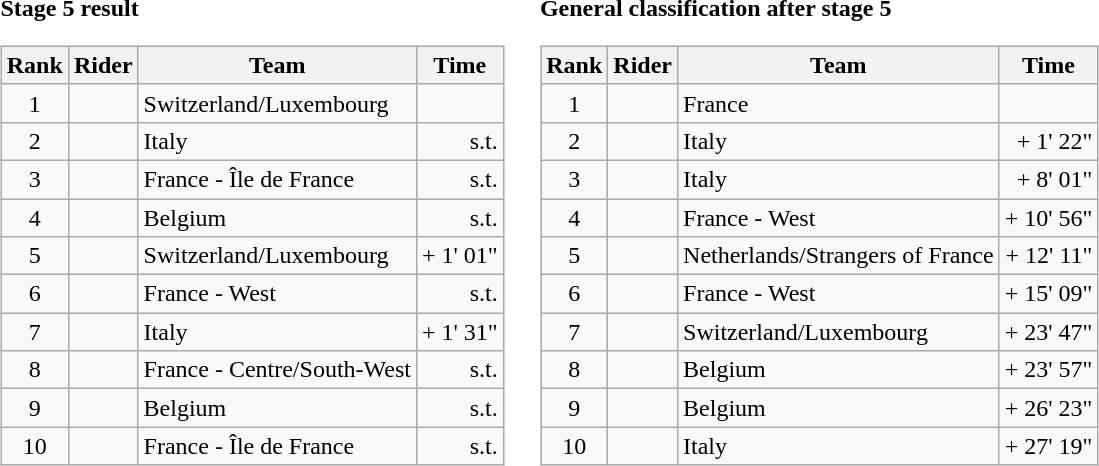<table>
<tr>
<td><strong>Stage 5 result</strong><br><table class="wikitable">
<tr>
<th scope="col">Rank</th>
<th scope="col">Rider</th>
<th scope="col">Team</th>
<th scope="col">Time</th>
</tr>
<tr>
<td style="text-align:center;">1</td>
<td></td>
<td>Switzerland/Luxembourg</td>
<td style="text-align:right;"></td>
</tr>
<tr>
<td style="text-align:center;">2</td>
<td></td>
<td>Italy</td>
<td style="text-align:right;">s.t.</td>
</tr>
<tr>
<td style="text-align:center;">3</td>
<td></td>
<td>France - Île de France</td>
<td style="text-align:right;">s.t.</td>
</tr>
<tr>
<td style="text-align:center;">4</td>
<td></td>
<td>Belgium</td>
<td style="text-align:right;">s.t.</td>
</tr>
<tr>
<td style="text-align:center;">5</td>
<td></td>
<td>Switzerland/Luxembourg</td>
<td style="text-align:right;">+ 1' 01"</td>
</tr>
<tr>
<td style="text-align:center;">6</td>
<td></td>
<td>France - West</td>
<td style="text-align:right;">s.t.</td>
</tr>
<tr>
<td style="text-align:center;">7</td>
<td></td>
<td>Italy</td>
<td style="text-align:right;">+ 1' 31"</td>
</tr>
<tr>
<td style="text-align:center;">8</td>
<td></td>
<td>France - Centre/South-West</td>
<td style="text-align:right;">s.t.</td>
</tr>
<tr>
<td style="text-align:center;">9</td>
<td></td>
<td>Belgium</td>
<td style="text-align:right;">s.t.</td>
</tr>
<tr>
<td style="text-align:center;">10</td>
<td></td>
<td>France - Île de France</td>
<td style="text-align:right;">s.t.</td>
</tr>
</table>
</td>
<td></td>
<td><strong>General classification after stage 5</strong><br><table class="wikitable">
<tr>
<th scope="col">Rank</th>
<th scope="col">Rider</th>
<th scope="col">Team</th>
<th scope="col">Time</th>
</tr>
<tr>
<td style="text-align:center;">1</td>
<td> </td>
<td>France</td>
<td style="text-align:right;"></td>
</tr>
<tr>
<td style="text-align:center;">2</td>
<td></td>
<td>Italy</td>
<td style="text-align:right;">+ 1' 22"</td>
</tr>
<tr>
<td style="text-align:center;">3</td>
<td></td>
<td>Italy</td>
<td style="text-align:right;">+ 8' 01"</td>
</tr>
<tr>
<td style="text-align:center;">4</td>
<td></td>
<td>France - West</td>
<td style="text-align:right;">+ 10' 56"</td>
</tr>
<tr>
<td style="text-align:center;">5</td>
<td></td>
<td>Netherlands/Strangers of France</td>
<td style="text-align:right;">+ 12' 11"</td>
</tr>
<tr>
<td style="text-align:center;">6</td>
<td></td>
<td>France - West</td>
<td style="text-align:right;">+ 15' 09"</td>
</tr>
<tr>
<td style="text-align:center;">7</td>
<td></td>
<td>Switzerland/Luxembourg</td>
<td style="text-align:right;">+ 23' 47"</td>
</tr>
<tr>
<td style="text-align:center;">8</td>
<td></td>
<td>Belgium</td>
<td style="text-align:right;">+ 23' 57"</td>
</tr>
<tr>
<td style="text-align:center;">9</td>
<td></td>
<td>Belgium</td>
<td style="text-align:right;">+ 26' 23"</td>
</tr>
<tr>
<td style="text-align:center;">10</td>
<td></td>
<td>Italy</td>
<td style="text-align:right;">+ 27' 19"</td>
</tr>
</table>
</td>
</tr>
</table>
